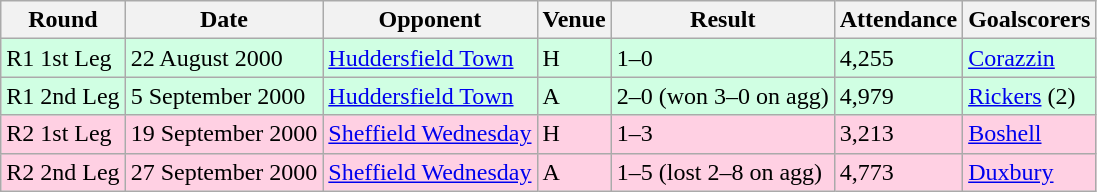<table class="wikitable">
<tr>
<th>Round</th>
<th>Date</th>
<th>Opponent</th>
<th>Venue</th>
<th>Result</th>
<th>Attendance</th>
<th>Goalscorers</th>
</tr>
<tr style="background-color: #d0ffe3;">
<td>R1 1st Leg</td>
<td>22 August 2000</td>
<td><a href='#'>Huddersfield Town</a></td>
<td>H</td>
<td>1–0</td>
<td>4,255</td>
<td><a href='#'>Corazzin</a></td>
</tr>
<tr style="background-color: #d0ffe3;">
<td>R1 2nd Leg</td>
<td>5 September 2000</td>
<td><a href='#'>Huddersfield Town</a></td>
<td>A</td>
<td>2–0 (won 3–0 on agg)</td>
<td>4,979</td>
<td><a href='#'>Rickers</a> (2)</td>
</tr>
<tr style="background-color: #ffd0e3;">
<td>R2 1st Leg</td>
<td>19 September 2000</td>
<td><a href='#'>Sheffield Wednesday</a></td>
<td>H</td>
<td>1–3</td>
<td>3,213</td>
<td><a href='#'>Boshell</a></td>
</tr>
<tr style="background-color: #ffd0e3;">
<td>R2 2nd Leg</td>
<td>27 September 2000</td>
<td><a href='#'>Sheffield Wednesday</a></td>
<td>A</td>
<td>1–5 (lost 2–8 on agg)</td>
<td>4,773</td>
<td><a href='#'>Duxbury</a></td>
</tr>
</table>
